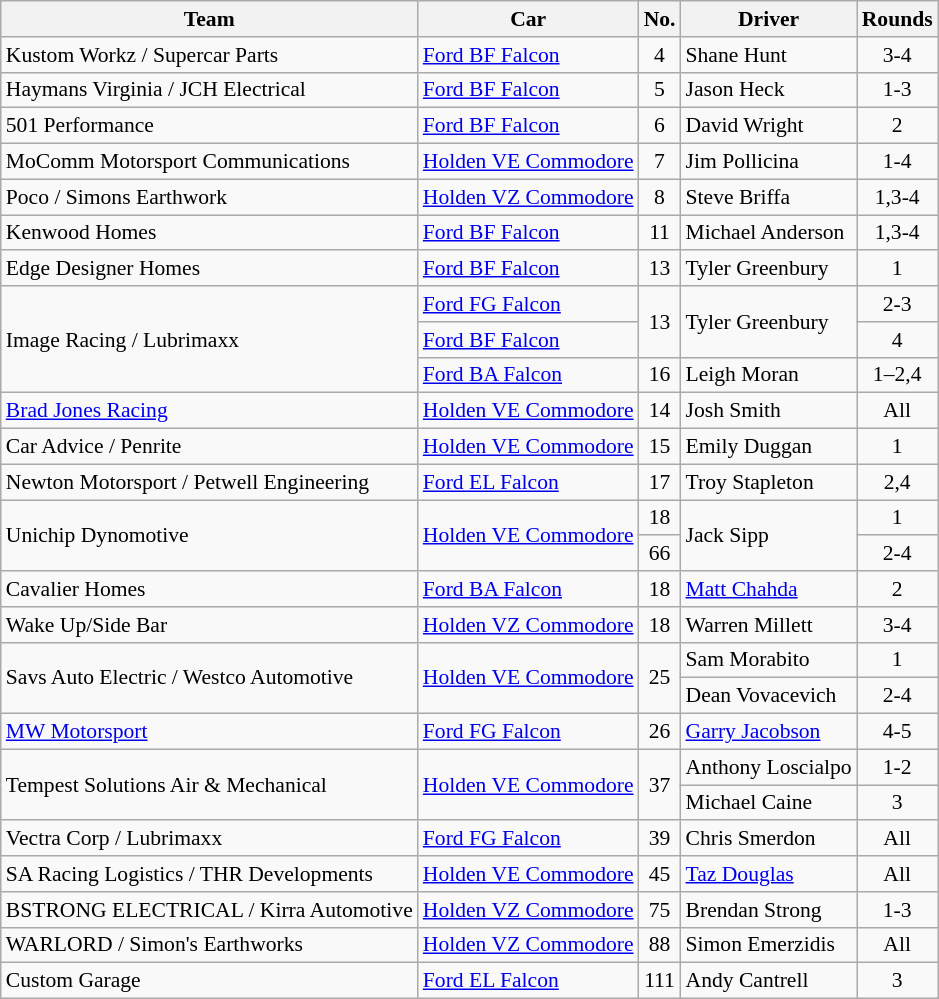<table class="wikitable" style="font-size: 90%">
<tr>
<th>Team</th>
<th>Car</th>
<th>No.</th>
<th>Driver</th>
<th>Rounds</th>
</tr>
<tr>
<td>Kustom Workz / Supercar Parts</td>
<td><a href='#'>Ford BF Falcon</a></td>
<td style="text-align:center;">4</td>
<td>Shane Hunt</td>
<td style="text-align:center;">3-4</td>
</tr>
<tr>
<td>Haymans Virginia / JCH Electrical</td>
<td><a href='#'>Ford BF Falcon</a></td>
<td style="text-align:center;">5</td>
<td>Jason Heck</td>
<td style="text-align:center;">1-3</td>
</tr>
<tr>
<td>501 Performance</td>
<td><a href='#'>Ford BF Falcon</a></td>
<td style="text-align:center;">6</td>
<td>David Wright</td>
<td style="text-align:center;">2</td>
</tr>
<tr>
<td>MoComm Motorsport Communications</td>
<td><a href='#'>Holden VE Commodore</a></td>
<td style="text-align:center;">7</td>
<td>Jim Pollicina</td>
<td style="text-align:center;">1-4</td>
</tr>
<tr>
<td>Poco / Simons Earthwork</td>
<td><a href='#'>Holden VZ Commodore</a></td>
<td style="text-align:center;">8</td>
<td>Steve Briffa</td>
<td style="text-align:center;">1,3-4</td>
</tr>
<tr>
<td>Kenwood Homes</td>
<td><a href='#'>Ford BF Falcon</a></td>
<td style="text-align:center;">11</td>
<td>Michael Anderson</td>
<td style="text-align:center;">1,3-4</td>
</tr>
<tr>
<td>Edge Designer Homes</td>
<td><a href='#'>Ford BF Falcon</a></td>
<td style="text-align:center;">13</td>
<td>Tyler Greenbury</td>
<td style="text-align:center;">1</td>
</tr>
<tr>
<td rowspan=3>Image Racing / Lubrimaxx</td>
<td><a href='#'>Ford FG Falcon</a></td>
<td rowspan=2 style="text-align:center;">13</td>
<td rowspan=2>Tyler Greenbury</td>
<td style="text-align:center;">2-3</td>
</tr>
<tr>
<td><a href='#'>Ford BF Falcon</a></td>
<td style="text-align:center;">4</td>
</tr>
<tr>
<td><a href='#'>Ford BA Falcon</a></td>
<td style="text-align:center;">16</td>
<td>Leigh Moran</td>
<td style="text-align:center;">1–2,4</td>
</tr>
<tr>
<td><a href='#'>Brad Jones Racing</a></td>
<td><a href='#'>Holden VE Commodore</a></td>
<td style="text-align:center;">14</td>
<td>Josh Smith</td>
<td style="text-align:center;">All</td>
</tr>
<tr>
<td>Car Advice / Penrite</td>
<td><a href='#'>Holden VE Commodore</a></td>
<td style="text-align:center;">15</td>
<td>Emily Duggan</td>
<td style="text-align:center;">1</td>
</tr>
<tr>
<td>Newton Motorsport / Petwell Engineering</td>
<td><a href='#'>Ford EL Falcon</a></td>
<td style="text-align:center;">17</td>
<td>Troy Stapleton</td>
<td style="text-align:center;">2,4</td>
</tr>
<tr>
<td rowspan=2>Unichip Dynomotive</td>
<td rowspan=2><a href='#'>Holden VE Commodore</a></td>
<td style="text-align:center;">18</td>
<td rowspan=2>Jack Sipp</td>
<td style="text-align:center;">1</td>
</tr>
<tr>
<td style="text-align:center;">66</td>
<td style="text-align:center;">2-4</td>
</tr>
<tr>
<td>Cavalier Homes</td>
<td><a href='#'>Ford BA Falcon</a></td>
<td style="text-align:center;">18</td>
<td><a href='#'>Matt Chahda</a></td>
<td style="text-align:center;">2</td>
</tr>
<tr>
<td>Wake Up/Side Bar</td>
<td><a href='#'>Holden VZ Commodore</a></td>
<td style="text-align:center;">18</td>
<td>Warren Millett</td>
<td style="text-align:center;">3-4</td>
</tr>
<tr>
<td rowspan=2>Savs Auto Electric / Westco Automotive</td>
<td rowspan=2><a href='#'>Holden VE Commodore</a></td>
<td rowspan=2 style="text-align:center;">25</td>
<td>Sam Morabito</td>
<td style="text-align:center;">1</td>
</tr>
<tr>
<td>Dean Vovacevich</td>
<td style="text-align:center;">2-4</td>
</tr>
<tr>
<td><a href='#'>MW Motorsport</a></td>
<td><a href='#'>Ford FG Falcon</a></td>
<td style="text-align:center;">26</td>
<td><a href='#'>Garry Jacobson</a></td>
<td style="text-align:center;">4-5</td>
</tr>
<tr>
<td rowspan=2>Tempest Solutions Air & Mechanical</td>
<td rowspan=2><a href='#'>Holden VE Commodore</a></td>
<td rowspan=2 style="text-align:center;">37</td>
<td>Anthony Loscialpo</td>
<td style="text-align:center;">1-2</td>
</tr>
<tr>
<td>Michael Caine</td>
<td style="text-align:center;">3</td>
</tr>
<tr>
<td>Vectra Corp / Lubrimaxx</td>
<td><a href='#'>Ford FG Falcon</a></td>
<td style="text-align:center;">39</td>
<td>Chris Smerdon</td>
<td style="text-align:center;">All</td>
</tr>
<tr>
<td>SA Racing Logistics / THR Developments</td>
<td><a href='#'>Holden VE Commodore</a></td>
<td style="text-align:center;">45</td>
<td><a href='#'>Taz Douglas</a></td>
<td style="text-align:center;">All</td>
</tr>
<tr>
<td>BSTRONG ELECTRICAL / Kirra Automotive</td>
<td><a href='#'>Holden VZ Commodore</a></td>
<td style="text-align:center;">75</td>
<td>Brendan Strong</td>
<td style="text-align:center;">1-3</td>
</tr>
<tr>
<td>WARLORD / Simon's Earthworks</td>
<td><a href='#'>Holden VZ Commodore</a></td>
<td style="text-align:center;">88</td>
<td>Simon Emerzidis</td>
<td style="text-align:center;">All</td>
</tr>
<tr>
<td>Custom Garage</td>
<td><a href='#'>Ford EL Falcon</a></td>
<td style="text-align:center;">111</td>
<td>Andy Cantrell</td>
<td style="text-align:center;">3</td>
</tr>
</table>
